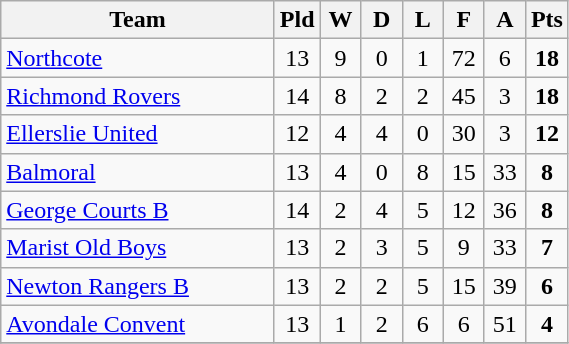<table class="wikitable" style="text-align:center;">
<tr>
<th width=175>Team</th>
<th width=20 abbr="Played">Pld</th>
<th width=20 abbr="Won">W</th>
<th width=20 abbr="Drawn">D</th>
<th width=20 abbr="Lost">L</th>
<th width=20 abbr="For">F</th>
<th width=20 abbr="Against">A</th>
<th width=20 abbr="Points">Pts</th>
</tr>
<tr>
<td style="text-align:left;"><a href='#'>Northcote</a></td>
<td>13</td>
<td>9</td>
<td>0</td>
<td>1</td>
<td>72</td>
<td>6</td>
<td><strong>18</strong></td>
</tr>
<tr>
<td style="text-align:left;"><a href='#'>Richmond Rovers</a></td>
<td>14</td>
<td>8</td>
<td>2</td>
<td>2</td>
<td>45</td>
<td>3</td>
<td><strong>18</strong></td>
</tr>
<tr>
<td style="text-align:left;"><a href='#'>Ellerslie United</a></td>
<td>12</td>
<td>4</td>
<td>4</td>
<td>0</td>
<td>30</td>
<td>3</td>
<td><strong>12</strong></td>
</tr>
<tr>
<td style="text-align:left;"><a href='#'>Balmoral</a></td>
<td>13</td>
<td>4</td>
<td>0</td>
<td>8</td>
<td>15</td>
<td>33</td>
<td><strong>8</strong></td>
</tr>
<tr>
<td style="text-align:left;"><a href='#'>George Courts B</a></td>
<td>14</td>
<td>2</td>
<td>4</td>
<td>5</td>
<td>12</td>
<td>36</td>
<td><strong>8</strong></td>
</tr>
<tr>
<td style="text-align:left;"><a href='#'>Marist Old Boys</a></td>
<td>13</td>
<td>2</td>
<td>3</td>
<td>5</td>
<td>9</td>
<td>33</td>
<td><strong>7</strong></td>
</tr>
<tr>
<td style="text-align:left;"><a href='#'>Newton Rangers B</a></td>
<td>13</td>
<td>2</td>
<td>2</td>
<td>5</td>
<td>15</td>
<td>39</td>
<td><strong>6</strong></td>
</tr>
<tr>
<td style="text-align:left;"><a href='#'>Avondale Convent</a></td>
<td>13</td>
<td>1</td>
<td>2</td>
<td>6</td>
<td>6</td>
<td>51</td>
<td><strong>4</strong></td>
</tr>
<tr>
</tr>
</table>
